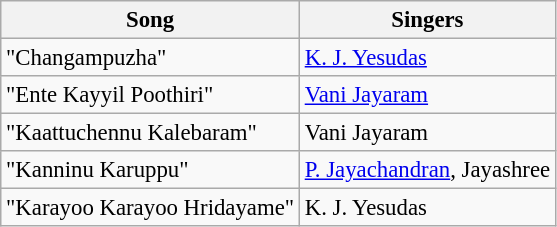<table class="wikitable" style="font-size:95%;">
<tr>
<th>Song</th>
<th>Singers</th>
</tr>
<tr>
<td>"Changampuzha"</td>
<td><a href='#'>K. J. Yesudas</a></td>
</tr>
<tr>
<td>"Ente Kayyil Poothiri"</td>
<td><a href='#'>Vani Jayaram</a></td>
</tr>
<tr>
<td>"Kaattuchennu Kalebaram"</td>
<td>Vani Jayaram</td>
</tr>
<tr>
<td>"Kanninu Karuppu"</td>
<td><a href='#'>P. Jayachandran</a>, Jayashree</td>
</tr>
<tr>
<td>"Karayoo Karayoo Hridayame"</td>
<td>K. J. Yesudas</td>
</tr>
</table>
